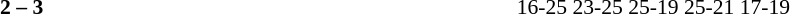<table width=100% cellspacing=1>
<tr>
<th width=20%></th>
<th width=12%></th>
<th width=20%></th>
<th width=33%></th>
<td></td>
</tr>
<tr style=font-size:90%>
<td align=right></td>
<td align=center><strong>2 – 3</strong></td>
<td><strong></strong></td>
<td>16-25 23-25 25-19 25-21 17-19</td>
</tr>
</table>
